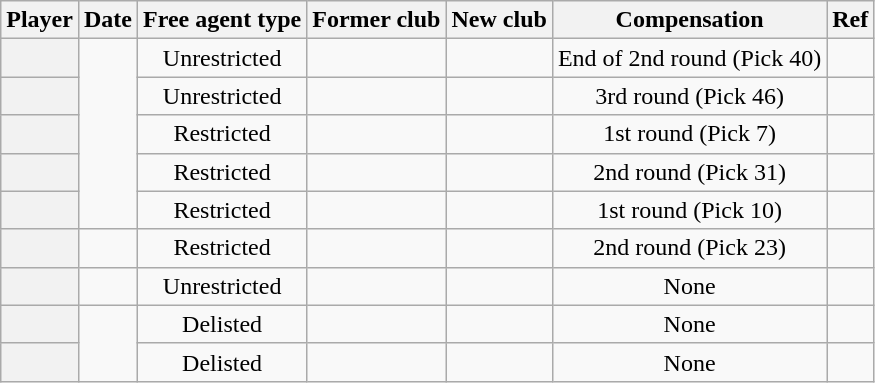<table class="wikitable plainrowheaders sortable" style="text-align:center;">
<tr>
<th scope="col">Player</th>
<th scope="col">Date</th>
<th scope="col">Free agent type</th>
<th scope="col">Former club</th>
<th scope="col">New club</th>
<th scope="col">Compensation</th>
<th scope="col" class="unsortable">Ref</th>
</tr>
<tr>
<th scope="row"></th>
<td rowspan=5></td>
<td>Unrestricted</td>
<td></td>
<td></td>
<td>End of 2nd round (Pick 40)</td>
<td></td>
</tr>
<tr>
<th scope="row"></th>
<td>Unrestricted</td>
<td></td>
<td></td>
<td>3rd round (Pick 46)</td>
<td></td>
</tr>
<tr>
<th scope="row"></th>
<td>Restricted</td>
<td></td>
<td></td>
<td>1st round (Pick 7)</td>
<td></td>
</tr>
<tr>
<th scope="row"></th>
<td>Restricted</td>
<td></td>
<td></td>
<td>2nd round (Pick 31)</td>
<td></td>
</tr>
<tr>
<th scope="row"></th>
<td>Restricted</td>
<td></td>
<td></td>
<td>1st round (Pick 10)</td>
<td></td>
</tr>
<tr>
<th scope="row"></th>
<td></td>
<td>Restricted</td>
<td></td>
<td></td>
<td>2nd round (Pick 23)</td>
<td></td>
</tr>
<tr>
<th scope="row"></th>
<td></td>
<td>Unrestricted</td>
<td></td>
<td></td>
<td>None</td>
<td></td>
</tr>
<tr>
<th scope="row"></th>
<td rowspan=2></td>
<td>Delisted</td>
<td></td>
<td></td>
<td>None</td>
<td></td>
</tr>
<tr>
<th scope="row"></th>
<td>Delisted</td>
<td></td>
<td></td>
<td>None</td>
<td></td>
</tr>
</table>
